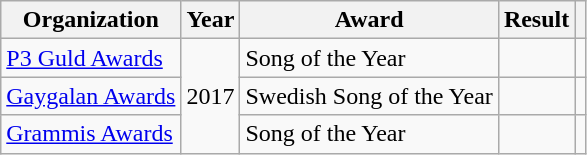<table class="wikitable plainrowheaders sortable">
<tr>
<th scope="col">Organization</th>
<th scope="col">Year</th>
<th scope="col">Award</th>
<th scope="col">Result</th>
<th scope="col" class="unsortable"></th>
</tr>
<tr>
<td><a href='#'>P3 Guld Awards</a></td>
<td style="text-align:center;" rowspan="3">2017</td>
<td>Song of the Year</td>
<td></td>
<td></td>
</tr>
<tr>
<td><a href='#'>Gaygalan Awards</a></td>
<td>Swedish Song of the Year</td>
<td></td>
<td></td>
</tr>
<tr>
<td><a href='#'>Grammis Awards</a></td>
<td>Song of the Year</td>
<td></td>
<td></td>
</tr>
</table>
